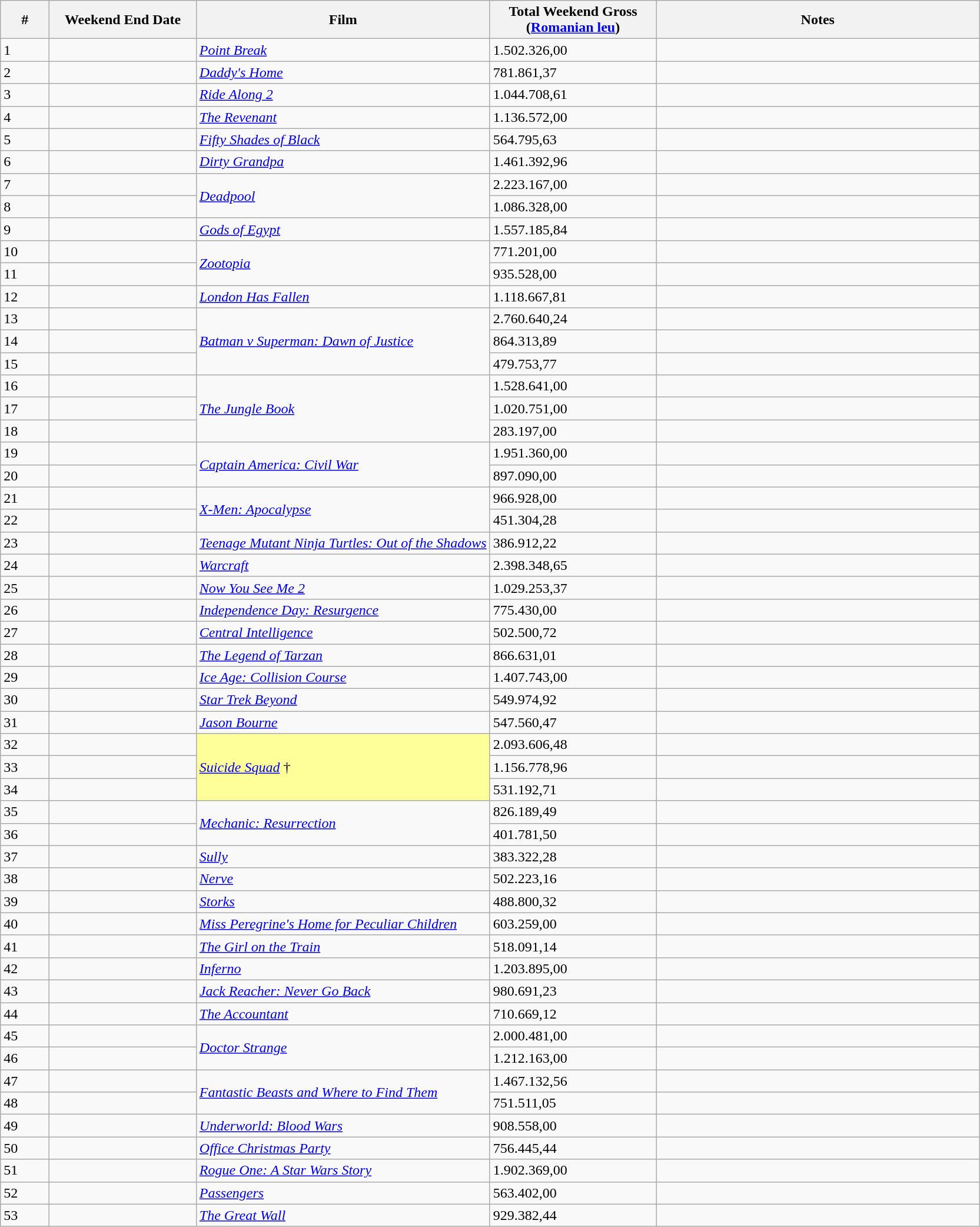<table class="wikitable sortable">
<tr>
<th width="5%">#</th>
<th width="15%">Weekend End Date</th>
<th width="30%">Film</th>
<th width="17%">Total Weekend Gross<br>(<a href='#'>Romanian leu</a>)</th>
<th width="33%">Notes</th>
</tr>
<tr>
<td>1</td>
<td></td>
<td><em><a href='#'>Point Break</a></em></td>
<td>1.502.326,00</td>
<td></td>
</tr>
<tr>
<td>2</td>
<td></td>
<td><em><a href='#'>Daddy's Home</a></em></td>
<td>781.861,37</td>
<td></td>
</tr>
<tr>
<td>3</td>
<td></td>
<td><em><a href='#'>Ride Along 2</a></em></td>
<td>1.044.708,61</td>
<td></td>
</tr>
<tr>
<td>4</td>
<td></td>
<td><em><a href='#'>The Revenant</a></em></td>
<td>1.136.572,00</td>
<td></td>
</tr>
<tr>
<td>5</td>
<td></td>
<td><em><a href='#'>Fifty Shades of Black</a></em></td>
<td>564.795,63</td>
<td></td>
</tr>
<tr>
<td>6</td>
<td></td>
<td><em><a href='#'>Dirty Grandpa</a></em></td>
<td>1.461.392,96</td>
<td></td>
</tr>
<tr>
<td>7</td>
<td></td>
<td rowspan="2"><em><a href='#'>Deadpool</a></em></td>
<td>2.223.167,00</td>
<td></td>
</tr>
<tr>
<td>8</td>
<td></td>
<td>1.086.328,00</td>
<td></td>
</tr>
<tr>
<td>9</td>
<td></td>
<td><em><a href='#'>Gods of Egypt</a></em></td>
<td>1.557.185,84</td>
<td></td>
</tr>
<tr>
<td>10</td>
<td></td>
<td rowspan="2"><em><a href='#'>Zootopia</a></em></td>
<td>771.201,00</td>
<td></td>
</tr>
<tr>
<td>11</td>
<td></td>
<td>935.528,00</td>
<td></td>
</tr>
<tr>
<td>12</td>
<td></td>
<td><em><a href='#'>London Has Fallen</a></em></td>
<td>1.118.667,81</td>
<td></td>
</tr>
<tr>
<td>13</td>
<td></td>
<td rowspan="3"><em><a href='#'>Batman v Superman: Dawn of Justice</a></em></td>
<td>2.760.640,24</td>
<td></td>
</tr>
<tr>
<td>14</td>
<td></td>
<td>864.313,89</td>
<td></td>
</tr>
<tr>
<td>15</td>
<td></td>
<td>479.753,77</td>
<td></td>
</tr>
<tr>
<td>16</td>
<td></td>
<td rowspan="3"><em><a href='#'>The Jungle Book</a></em></td>
<td>1.528.641,00</td>
<td></td>
</tr>
<tr>
<td>17</td>
<td></td>
<td>1.020.751,00</td>
<td></td>
</tr>
<tr>
<td>18</td>
<td></td>
<td>283.197,00</td>
<td></td>
</tr>
<tr>
<td>19</td>
<td></td>
<td rowspan="2"><em><a href='#'>Captain America: Civil War</a></em></td>
<td>1.951.360,00</td>
<td></td>
</tr>
<tr>
<td>20</td>
<td></td>
<td>897.090,00</td>
<td></td>
</tr>
<tr>
<td>21</td>
<td></td>
<td rowspan="2"><em><a href='#'>X-Men: Apocalypse</a></em></td>
<td>966.928,00</td>
<td></td>
</tr>
<tr>
<td>22</td>
<td></td>
<td>451.304,28</td>
<td></td>
</tr>
<tr>
<td>23</td>
<td></td>
<td><em><a href='#'>Teenage Mutant Ninja Turtles: Out of the Shadows</a></em></td>
<td>386.912,22</td>
<td></td>
</tr>
<tr>
<td>24</td>
<td></td>
<td><em><a href='#'>Warcraft</a></em></td>
<td>2.398.348,65</td>
<td></td>
</tr>
<tr>
<td>25</td>
<td></td>
<td><em><a href='#'>Now You See Me 2</a></em></td>
<td>1.029.253,37</td>
<td></td>
</tr>
<tr>
<td>26</td>
<td></td>
<td><em><a href='#'>Independence Day: Resurgence</a></em></td>
<td>775.430,00</td>
<td></td>
</tr>
<tr>
<td>27</td>
<td></td>
<td><em><a href='#'>Central Intelligence</a></em></td>
<td>502.500,72</td>
<td></td>
</tr>
<tr>
<td>28</td>
<td></td>
<td><em><a href='#'>The Legend of Tarzan</a></em></td>
<td>866.631,01</td>
<td></td>
</tr>
<tr>
<td>29</td>
<td></td>
<td><em><a href='#'>Ice Age: Collision Course</a></em></td>
<td>1.407.743,00</td>
<td></td>
</tr>
<tr>
<td>30</td>
<td></td>
<td><em><a href='#'>Star Trek Beyond</a></em></td>
<td>549.974,92</td>
<td></td>
</tr>
<tr>
<td>31</td>
<td></td>
<td><em><a href='#'>Jason Bourne</a></em></td>
<td>547.560,47</td>
<td></td>
</tr>
<tr>
<td>32</td>
<td></td>
<td rowspan="3" style="background-color:#FFFF99"><em><a href='#'>Suicide Squad</a></em> †</td>
<td>2.093.606,48</td>
<td></td>
</tr>
<tr>
<td>33</td>
<td></td>
<td>1.156.778,96</td>
<td></td>
</tr>
<tr>
<td>34</td>
<td></td>
<td>531.192,71</td>
<td></td>
</tr>
<tr>
<td>35</td>
<td></td>
<td rowspan="2"><em><a href='#'>Mechanic: Resurrection</a></em></td>
<td>826.189,49</td>
<td></td>
</tr>
<tr>
<td>36</td>
<td></td>
<td>401.781,50</td>
<td></td>
</tr>
<tr>
<td>37</td>
<td></td>
<td><em><a href='#'>Sully</a></em></td>
<td>383.322,28</td>
<td></td>
</tr>
<tr>
<td>38</td>
<td></td>
<td><em><a href='#'>Nerve</a></em></td>
<td>502.223,16</td>
<td></td>
</tr>
<tr>
<td>39</td>
<td></td>
<td><em><a href='#'>Storks</a></em></td>
<td>488.800,32</td>
<td></td>
</tr>
<tr>
<td>40</td>
<td></td>
<td><em><a href='#'>Miss Peregrine's Home for Peculiar Children</a></em></td>
<td>603.259,00</td>
<td></td>
</tr>
<tr>
<td>41</td>
<td></td>
<td><em><a href='#'>The Girl on the Train</a></em></td>
<td>518.091,14</td>
<td></td>
</tr>
<tr>
<td>42</td>
<td></td>
<td><em><a href='#'>Inferno</a></em></td>
<td>1.203.895,00</td>
<td></td>
</tr>
<tr>
<td>43</td>
<td></td>
<td><em><a href='#'>Jack Reacher: Never Go Back</a></em></td>
<td>980.691,23</td>
<td></td>
</tr>
<tr>
<td>44</td>
<td></td>
<td><em><a href='#'>The Accountant</a></em></td>
<td>710.669,12</td>
<td></td>
</tr>
<tr>
<td>45</td>
<td></td>
<td rowspan="2"><em><a href='#'>Doctor Strange</a></em></td>
<td>2.000.481,00</td>
<td></td>
</tr>
<tr>
<td>46</td>
<td></td>
<td>1.212.163,00</td>
<td></td>
</tr>
<tr>
<td>47</td>
<td></td>
<td rowspan="2"><em><a href='#'>Fantastic Beasts and Where to Find Them</a></em></td>
<td>1.467.132,56</td>
<td></td>
</tr>
<tr>
<td>48</td>
<td></td>
<td>751.511,05</td>
<td></td>
</tr>
<tr>
<td>49</td>
<td></td>
<td><em><a href='#'>Underworld: Blood Wars</a></em></td>
<td>908.558,00</td>
<td></td>
</tr>
<tr>
<td>50</td>
<td></td>
<td><em><a href='#'>Office Christmas Party</a></em></td>
<td>756.445,44</td>
<td></td>
</tr>
<tr>
<td>51</td>
<td></td>
<td><em><a href='#'>Rogue One: A Star Wars Story</a></em></td>
<td>1.902.369,00</td>
<td></td>
</tr>
<tr>
<td>52</td>
<td></td>
<td><em><a href='#'>Passengers</a></em></td>
<td>563.402,00</td>
<td></td>
</tr>
<tr>
<td>53</td>
<td></td>
<td><em><a href='#'>The Great Wall</a></em></td>
<td>929.382,44</td>
<td></td>
</tr>
</table>
